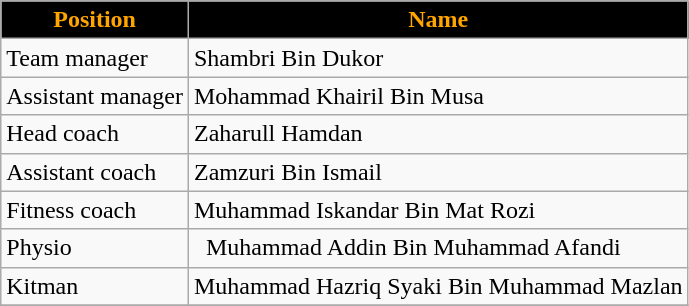<table class="wikitable">
<tr>
<th style="background:black; color:orange; text-align:center;">Position</th>
<th style="background:black; color:orange; text-align:center;">Name</th>
</tr>
<tr>
<td>Team manager</td>
<td> Shambri Bin Dukor</td>
</tr>
<tr>
<td>Assistant manager</td>
<td> Mohammad Khairil Bin Musa</td>
</tr>
<tr>
<td>Head coach</td>
<td> Zaharull Hamdan</td>
</tr>
<tr>
<td>Assistant coach</td>
<td> Zamzuri Bin Ismail</td>
</tr>
<tr>
<td>Fitness coach</td>
<td> Muhammad Iskandar Bin Mat Rozi</td>
</tr>
<tr>
<td>Physio</td>
<td>  Muhammad Addin Bin Muhammad Afandi</td>
</tr>
<tr>
<td>Kitman</td>
<td> Muhammad Hazriq Syaki Bin Muhammad Mazlan</td>
</tr>
<tr>
</tr>
</table>
